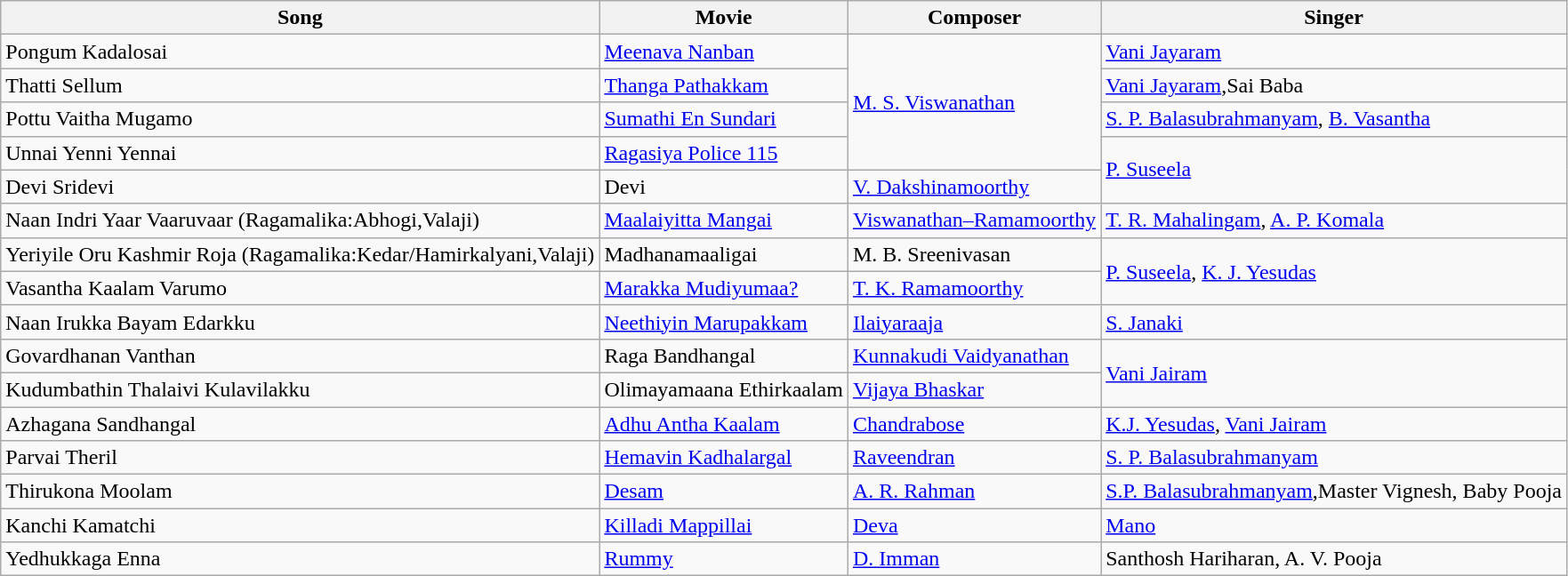<table class="wikitable">
<tr>
<th>Song</th>
<th>Movie</th>
<th>Composer</th>
<th>Singer</th>
</tr>
<tr>
<td>Pongum Kadalosai</td>
<td><a href='#'>Meenava Nanban</a></td>
<td rowspan="4"><a href='#'>M. S. Viswanathan</a></td>
<td><a href='#'>Vani Jayaram</a></td>
</tr>
<tr>
<td>Thatti Sellum</td>
<td><a href='#'>Thanga Pathakkam</a></td>
<td><a href='#'>Vani Jayaram</a>,Sai Baba</td>
</tr>
<tr>
<td>Pottu Vaitha Mugamo</td>
<td><a href='#'>Sumathi En Sundari</a></td>
<td><a href='#'>S. P. Balasubrahmanyam</a>, <a href='#'>B. Vasantha</a></td>
</tr>
<tr>
<td>Unnai Yenni Yennai</td>
<td><a href='#'>Ragasiya Police 115</a></td>
<td rowspan="2"><a href='#'>P. Suseela</a></td>
</tr>
<tr>
<td>Devi Sridevi</td>
<td>Devi</td>
<td><a href='#'>V. Dakshinamoorthy</a></td>
</tr>
<tr>
<td>Naan Indri Yaar Vaaruvaar (Ragamalika:Abhogi,Valaji)</td>
<td><a href='#'>Maalaiyitta Mangai</a></td>
<td><a href='#'>Viswanathan–Ramamoorthy</a></td>
<td><a href='#'>T. R. Mahalingam</a>, <a href='#'>A. P. Komala</a></td>
</tr>
<tr>
<td>Yeriyile Oru Kashmir Roja (Ragamalika:Kedar/Hamirkalyani,Valaji)</td>
<td>Madhanamaaligai</td>
<td>M. B. Sreenivasan</td>
<td rowspan="2"><a href='#'>P. Suseela</a>, <a href='#'>K. J. Yesudas</a></td>
</tr>
<tr>
<td>Vasantha Kaalam Varumo</td>
<td><a href='#'>Marakka Mudiyumaa?</a></td>
<td><a href='#'>T. K. Ramamoorthy</a></td>
</tr>
<tr>
<td>Naan Irukka Bayam Edarkku</td>
<td><a href='#'>Neethiyin Marupakkam</a></td>
<td><a href='#'>Ilaiyaraaja</a></td>
<td><a href='#'>S. Janaki</a></td>
</tr>
<tr>
<td>Govardhanan Vanthan</td>
<td>Raga Bandhangal</td>
<td><a href='#'>Kunnakudi Vaidyanathan</a></td>
<td rowspan="2"><a href='#'>Vani Jairam</a></td>
</tr>
<tr>
<td>Kudumbathin Thalaivi Kulavilakku</td>
<td>Olimayamaana Ethirkaalam</td>
<td><a href='#'>Vijaya Bhaskar</a></td>
</tr>
<tr>
<td>Azhagana Sandhangal</td>
<td><a href='#'>Adhu Antha Kaalam</a></td>
<td><a href='#'>Chandrabose</a></td>
<td><a href='#'>K.J. Yesudas</a>, <a href='#'>Vani Jairam</a></td>
</tr>
<tr>
<td>Parvai Theril</td>
<td><a href='#'>Hemavin Kadhalargal</a></td>
<td><a href='#'>Raveendran</a></td>
<td><a href='#'>S. P. Balasubrahmanyam</a></td>
</tr>
<tr>
<td>Thirukona Moolam</td>
<td><a href='#'>Desam</a></td>
<td><a href='#'>A. R. Rahman</a></td>
<td><a href='#'>S.P. Balasubrahmanyam</a>,Master Vignesh, Baby Pooja</td>
</tr>
<tr>
<td>Kanchi Kamatchi</td>
<td><a href='#'>Killadi Mappillai</a></td>
<td><a href='#'>Deva</a></td>
<td><a href='#'>Mano</a></td>
</tr>
<tr>
<td>Yedhukkaga Enna</td>
<td><a href='#'>Rummy</a></td>
<td><a href='#'>D. Imman</a></td>
<td>Santhosh Hariharan, A. V. Pooja</td>
</tr>
</table>
